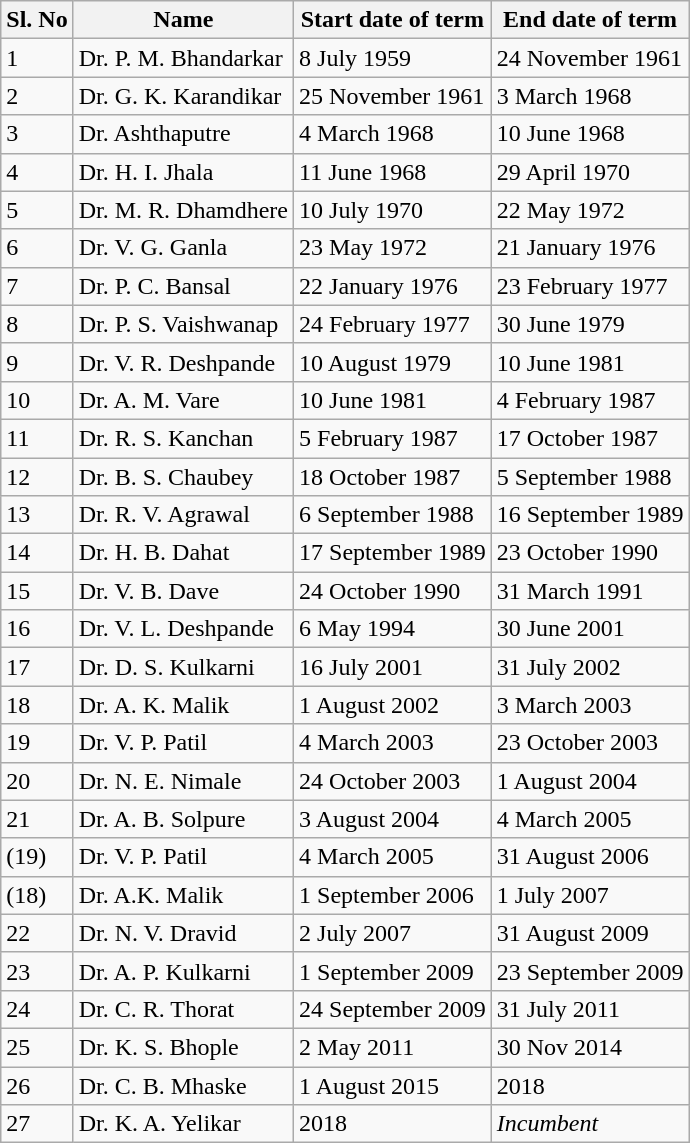<table class="wikitable">
<tr>
<th>Sl. No</th>
<th>Name</th>
<th>Start date of term</th>
<th>End date of term</th>
</tr>
<tr>
<td>1</td>
<td>Dr. P. M. Bhandarkar</td>
<td>8 July 1959</td>
<td>24 November 1961</td>
</tr>
<tr>
<td>2</td>
<td>Dr. G. K. Karandikar</td>
<td>25 November 1961</td>
<td>3 March 1968</td>
</tr>
<tr>
<td>3</td>
<td>Dr. Ashthaputre</td>
<td>4 March 1968</td>
<td>10 June 1968</td>
</tr>
<tr>
<td>4</td>
<td>Dr. H. I. Jhala</td>
<td>11 June 1968</td>
<td>29 April 1970</td>
</tr>
<tr>
<td>5</td>
<td>Dr. M. R. Dhamdhere</td>
<td>10 July 1970</td>
<td>22 May 1972</td>
</tr>
<tr>
<td>6</td>
<td>Dr. V. G. Ganla</td>
<td>23 May 1972</td>
<td>21 January 1976</td>
</tr>
<tr>
<td>7</td>
<td>Dr. P. C. Bansal</td>
<td>22 January 1976</td>
<td>23 February 1977</td>
</tr>
<tr>
<td>8</td>
<td>Dr. P. S. Vaishwanap</td>
<td>24 February 1977</td>
<td>30 June 1979</td>
</tr>
<tr>
<td>9</td>
<td>Dr. V. R. Deshpande</td>
<td>10 August 1979</td>
<td>10 June 1981</td>
</tr>
<tr>
<td>10</td>
<td>Dr. A. M. Vare</td>
<td>10 June 1981</td>
<td>4 February 1987</td>
</tr>
<tr>
<td>11</td>
<td>Dr. R. S. Kanchan</td>
<td>5 February 1987</td>
<td>17 October 1987</td>
</tr>
<tr>
<td>12</td>
<td>Dr. B. S. Chaubey</td>
<td>18 October 1987</td>
<td>5 September 1988</td>
</tr>
<tr>
<td>13</td>
<td>Dr. R. V. Agrawal</td>
<td>6 September 1988</td>
<td>16 September 1989</td>
</tr>
<tr>
<td>14</td>
<td>Dr. H. B. Dahat</td>
<td>17 September 1989</td>
<td>23 October 1990</td>
</tr>
<tr>
<td>15</td>
<td>Dr. V. B. Dave</td>
<td>24 October 1990</td>
<td>31 March 1991</td>
</tr>
<tr>
<td>16</td>
<td>Dr. V. L. Deshpande</td>
<td>6 May 1994</td>
<td>30 June 2001</td>
</tr>
<tr>
<td>17</td>
<td>Dr. D. S. Kulkarni</td>
<td>16 July 2001</td>
<td>31 July 2002</td>
</tr>
<tr>
<td>18</td>
<td>Dr. A. K. Malik</td>
<td>1 August 2002</td>
<td>3 March 2003</td>
</tr>
<tr>
<td>19</td>
<td>Dr. V. P. Patil</td>
<td>4 March 2003</td>
<td>23 October 2003</td>
</tr>
<tr>
<td>20</td>
<td>Dr. N. E. Nimale</td>
<td>24 October 2003</td>
<td>1 August 2004</td>
</tr>
<tr>
<td>21</td>
<td>Dr. A. B. Solpure</td>
<td>3 August 2004</td>
<td>4 March 2005</td>
</tr>
<tr>
<td>(19)</td>
<td>Dr. V. P. Patil</td>
<td>4 March 2005</td>
<td>31 August 2006</td>
</tr>
<tr>
<td>(18)</td>
<td>Dr. A.K. Malik</td>
<td>1 September 2006</td>
<td>1 July 2007</td>
</tr>
<tr>
<td>22</td>
<td>Dr. N. V. Dravid</td>
<td>2 July 2007</td>
<td>31 August 2009</td>
</tr>
<tr>
<td>23</td>
<td>Dr. A. P. Kulkarni</td>
<td>1 September 2009</td>
<td>23 September 2009</td>
</tr>
<tr>
<td>24</td>
<td>Dr. C. R. Thorat</td>
<td>24 September 2009</td>
<td>31 July 2011</td>
</tr>
<tr>
<td>25</td>
<td>Dr. K. S.  Bhople</td>
<td>2 May 2011</td>
<td>30 Nov  2014</td>
</tr>
<tr>
<td>26</td>
<td>Dr. C. B. Mhaske</td>
<td>1 August 2015</td>
<td>2018</td>
</tr>
<tr>
<td>27</td>
<td>Dr. K. A. Yelikar</td>
<td>2018</td>
<td><em>Incumbent</em></td>
</tr>
</table>
